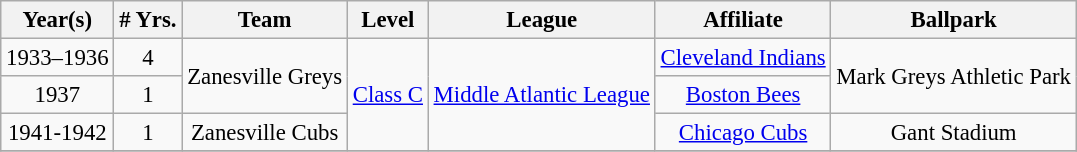<table class="wikitable" style="text-align:center; font-size: 95%;">
<tr>
<th>Year(s)</th>
<th># Yrs.</th>
<th>Team</th>
<th>Level</th>
<th>League</th>
<th>Affiliate</th>
<th>Ballpark</th>
</tr>
<tr>
<td>1933–1936</td>
<td>4</td>
<td rowspan=2>Zanesville Greys</td>
<td rowspan=3><a href='#'>Class C</a></td>
<td rowspan=3><a href='#'>Middle Atlantic League</a></td>
<td><a href='#'>Cleveland Indians</a></td>
<td rowspan=2>Mark Greys Athletic Park</td>
</tr>
<tr>
<td>1937</td>
<td>1</td>
<td><a href='#'>Boston Bees</a></td>
</tr>
<tr>
<td>1941-1942</td>
<td>1</td>
<td>Zanesville Cubs</td>
<td><a href='#'>Chicago Cubs</a></td>
<td>Gant Stadium</td>
</tr>
<tr>
</tr>
</table>
